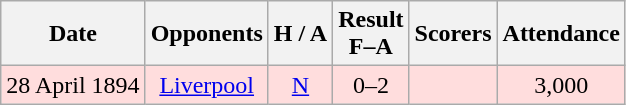<table class="wikitable" style="text-align:center">
<tr>
<th>Date</th>
<th>Opponents</th>
<th>H / A</th>
<th>Result<br>F–A</th>
<th>Scorers</th>
<th>Attendance</th>
</tr>
<tr bgcolor="#ffdddd">
<td>28 April 1894</td>
<td><a href='#'>Liverpool</a></td>
<td><a href='#'>N</a></td>
<td>0–2</td>
<td></td>
<td>3,000</td>
</tr>
</table>
